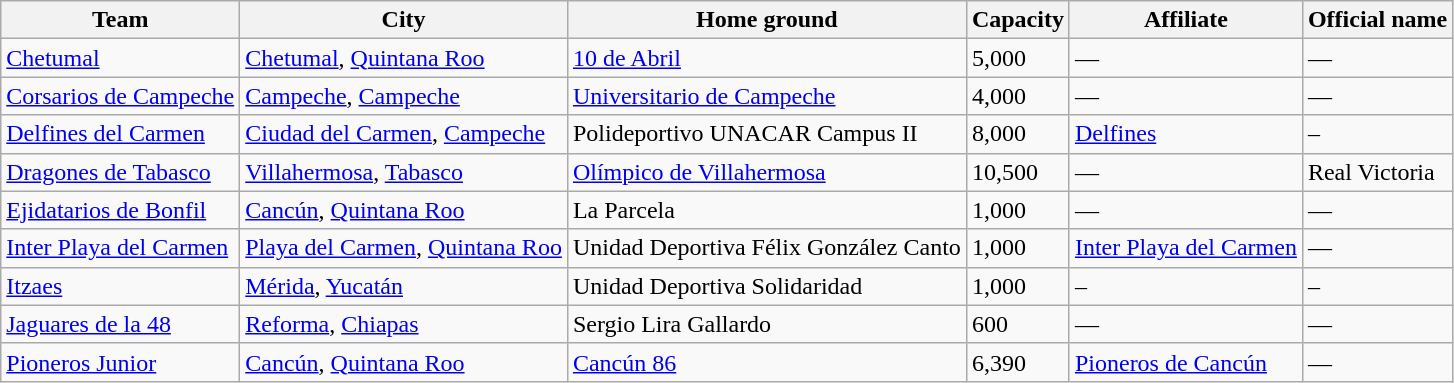<table class="wikitable sortable">
<tr>
<th>Team</th>
<th>City</th>
<th>Home ground</th>
<th>Capacity</th>
<th>Affiliate</th>
<th>Official name</th>
</tr>
<tr>
<td><a href='#'>Chetumal</a></td>
<td><a href='#'>Chetumal</a>, <a href='#'>Quintana Roo</a></td>
<td><a href='#'>10 de Abril</a></td>
<td>5,000</td>
<td>—</td>
<td>—</td>
</tr>
<tr>
<td><a href='#'>Corsarios de Campeche</a></td>
<td><a href='#'>Campeche</a>, <a href='#'>Campeche</a></td>
<td><a href='#'>Universitario de Campeche</a></td>
<td>4,000</td>
<td>—</td>
<td>—</td>
</tr>
<tr>
<td><a href='#'>Delfines del Carmen</a></td>
<td><a href='#'>Ciudad del Carmen</a>, <a href='#'>Campeche</a></td>
<td>Polideportivo UNACAR Campus II</td>
<td>8,000</td>
<td><a href='#'>Delfines</a></td>
<td>–</td>
</tr>
<tr>
<td><a href='#'>Dragones de Tabasco</a></td>
<td><a href='#'>Villahermosa</a>, <a href='#'>Tabasco</a></td>
<td><a href='#'>Olímpico de Villahermosa</a></td>
<td>10,500</td>
<td>—</td>
<td>Real Victoria</td>
</tr>
<tr>
<td><a href='#'>Ejidatarios de Bonfil</a></td>
<td><a href='#'>Cancún</a>, <a href='#'>Quintana Roo</a></td>
<td>La Parcela</td>
<td>1,000</td>
<td>—</td>
<td>—</td>
</tr>
<tr>
<td><a href='#'>Inter Playa del Carmen</a></td>
<td><a href='#'>Playa del Carmen</a>, <a href='#'>Quintana Roo</a></td>
<td>Unidad Deportiva Félix González Canto</td>
<td>1,000</td>
<td><a href='#'>Inter Playa del Carmen</a></td>
<td>—</td>
</tr>
<tr>
<td><a href='#'>Itzaes</a></td>
<td><a href='#'>Mérida</a>, <a href='#'>Yucatán</a></td>
<td>Unidad Deportiva Solidaridad</td>
<td>1,000</td>
<td>–</td>
<td>–</td>
</tr>
<tr>
<td><a href='#'>Jaguares de la 48</a></td>
<td><a href='#'>Reforma</a>, <a href='#'>Chiapas</a></td>
<td>Sergio Lira Gallardo</td>
<td>600</td>
<td>—</td>
<td>—</td>
</tr>
<tr>
<td><a href='#'>Pioneros Junior</a></td>
<td><a href='#'>Cancún</a>, <a href='#'>Quintana Roo</a></td>
<td><a href='#'>Cancún 86</a></td>
<td>6,390</td>
<td><a href='#'>Pioneros de Cancún</a></td>
<td>—</td>
</tr>
</table>
